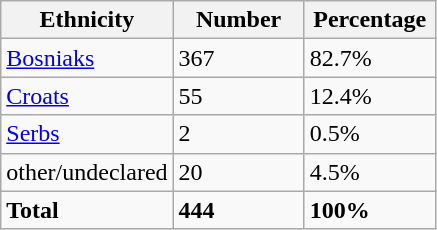<table class="wikitable">
<tr>
<th width="100px">Ethnicity</th>
<th width="80px">Number</th>
<th width="80px">Percentage</th>
</tr>
<tr>
<td><a href='#'>Bosniaks</a></td>
<td>367</td>
<td>82.7%</td>
</tr>
<tr>
<td><a href='#'>Croats</a></td>
<td>55</td>
<td>12.4%</td>
</tr>
<tr>
<td><a href='#'>Serbs</a></td>
<td>2</td>
<td>0.5%</td>
</tr>
<tr>
<td>other/undeclared</td>
<td>20</td>
<td>4.5%</td>
</tr>
<tr>
<td><strong>Total</strong></td>
<td><strong>444</strong></td>
<td><strong>100%</strong></td>
</tr>
</table>
